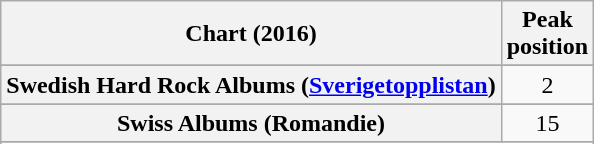<table class="wikitable sortable plainrowheaders" style="text-align:center">
<tr>
<th scope="col">Chart (2016)</th>
<th scope="col">Peak<br> position</th>
</tr>
<tr>
</tr>
<tr>
</tr>
<tr>
</tr>
<tr>
</tr>
<tr>
</tr>
<tr>
</tr>
<tr>
</tr>
<tr>
</tr>
<tr>
</tr>
<tr>
</tr>
<tr>
</tr>
<tr>
</tr>
<tr>
</tr>
<tr>
<th scope="row">Swedish Hard Rock Albums (<a href='#'>Sverigetopplistan</a>)</th>
<td>2</td>
</tr>
<tr>
</tr>
<tr>
<th scope="row">Swiss Albums (Romandie)</th>
<td>15</td>
</tr>
<tr>
</tr>
<tr>
</tr>
<tr>
</tr>
<tr>
</tr>
<tr>
</tr>
</table>
